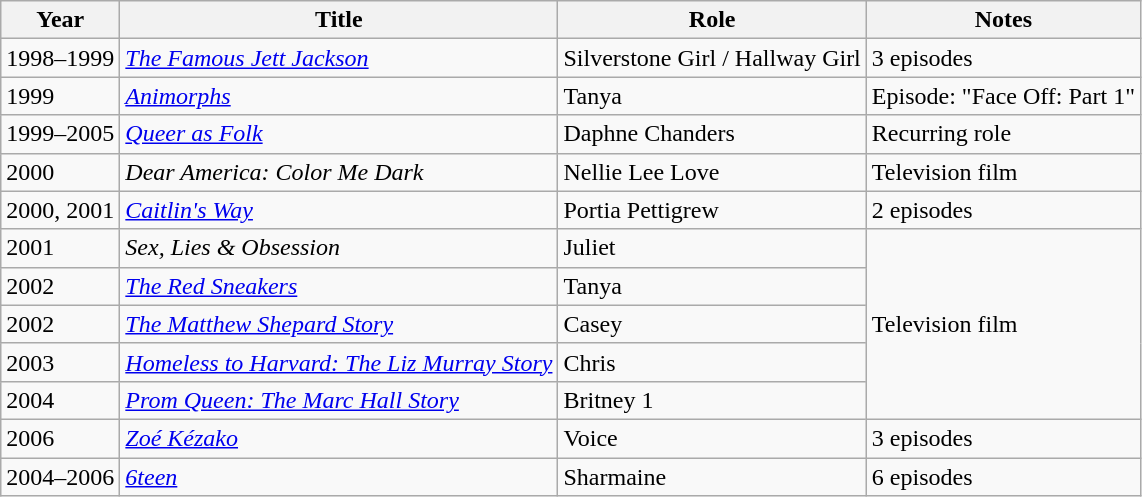<table class="wikitable sortable">
<tr>
<th>Year</th>
<th>Title</th>
<th>Role</th>
<th class="unsortable">Notes</th>
</tr>
<tr>
<td>1998–1999</td>
<td data-sort-value="Famous Jett Jackson, The"><em><a href='#'>The Famous Jett Jackson</a></em></td>
<td>Silverstone Girl / Hallway Girl</td>
<td>3 episodes</td>
</tr>
<tr>
<td>1999</td>
<td><a href='#'><em>Animorphs</em></a></td>
<td>Tanya</td>
<td>Episode: "Face Off: Part 1"</td>
</tr>
<tr>
<td>1999–2005</td>
<td><a href='#'><em>Queer as Folk</em></a></td>
<td>Daphne Chanders</td>
<td>Recurring role</td>
</tr>
<tr>
<td>2000</td>
<td><em>Dear America: Color Me Dark</em></td>
<td>Nellie Lee Love</td>
<td>Television film</td>
</tr>
<tr>
<td>2000, 2001</td>
<td><em><a href='#'>Caitlin's Way</a></em></td>
<td>Portia Pettigrew</td>
<td>2 episodes</td>
</tr>
<tr>
<td>2001</td>
<td><em>Sex, Lies & Obsession</em></td>
<td>Juliet</td>
<td rowspan="5">Television film</td>
</tr>
<tr>
<td>2002</td>
<td data-sort-value="Red Sneakers, The"><em><a href='#'>The Red Sneakers</a></em></td>
<td>Tanya</td>
</tr>
<tr>
<td>2002</td>
<td data-sort-value="Matthew Shepard Story, The"><em><a href='#'>The Matthew Shepard Story</a></em></td>
<td>Casey</td>
</tr>
<tr>
<td>2003</td>
<td><em><a href='#'>Homeless to Harvard: The Liz Murray Story</a></em></td>
<td>Chris</td>
</tr>
<tr>
<td>2004</td>
<td><em><a href='#'>Prom Queen: The Marc Hall Story</a></em></td>
<td>Britney 1</td>
</tr>
<tr>
<td>2006</td>
<td><em><a href='#'>Zoé Kézako</a></em></td>
<td>Voice</td>
<td>3 episodes</td>
</tr>
<tr>
<td>2004–2006</td>
<td><em><a href='#'>6teen</a></em></td>
<td>Sharmaine</td>
<td>6 episodes</td>
</tr>
</table>
